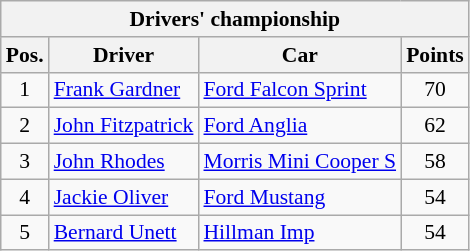<table class="wikitable" style="font-size: 90%">
<tr>
<th colspan=4>Drivers' championship</th>
</tr>
<tr>
<th>Pos.</th>
<th>Driver</th>
<th>Car</th>
<th>Points</th>
</tr>
<tr>
<td align=center>1</td>
<td> <a href='#'>Frank Gardner</a></td>
<td><a href='#'>Ford Falcon Sprint</a></td>
<td align=center>70</td>
</tr>
<tr>
<td align=center>2</td>
<td> <a href='#'>John Fitzpatrick</a></td>
<td><a href='#'>Ford Anglia</a></td>
<td align=center>62</td>
</tr>
<tr>
<td align=center>3</td>
<td> <a href='#'>John Rhodes</a></td>
<td><a href='#'>Morris Mini Cooper S</a></td>
<td align=center>58</td>
</tr>
<tr>
<td align=center>4</td>
<td> <a href='#'>Jackie Oliver</a></td>
<td><a href='#'>Ford Mustang</a></td>
<td align=center>54</td>
</tr>
<tr>
<td align=center>5</td>
<td> <a href='#'>Bernard Unett</a></td>
<td><a href='#'>Hillman Imp</a></td>
<td align=center>54</td>
</tr>
</table>
